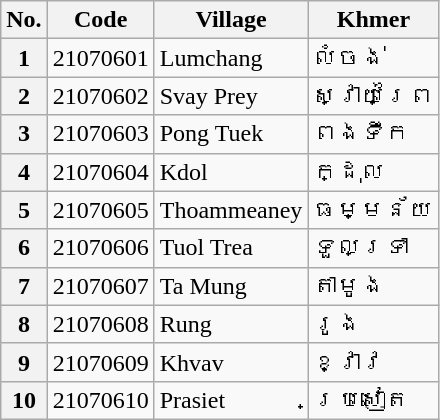<table class="wikitable sortable mw-collapsible">
<tr>
<th>No.</th>
<th>Code</th>
<th>Village</th>
<th>Khmer</th>
</tr>
<tr>
<th>1</th>
<td>21070601</td>
<td>Lumchang</td>
<td>លំចង់</td>
</tr>
<tr>
<th>2</th>
<td>21070602</td>
<td>Svay Prey</td>
<td>ស្វាយព្រៃ</td>
</tr>
<tr>
<th>3</th>
<td>21070603</td>
<td>Pong Tuek</td>
<td>ពងទឹក</td>
</tr>
<tr>
<th>4</th>
<td>21070604</td>
<td>Kdol</td>
<td>ក្ដុល</td>
</tr>
<tr>
<th>5</th>
<td>21070605</td>
<td>Thoammeaney</td>
<td>ធម្មន័យ</td>
</tr>
<tr>
<th>6</th>
<td>21070606</td>
<td>Tuol Trea</td>
<td>ទួលទ្រា</td>
</tr>
<tr>
<th>7</th>
<td>21070607</td>
<td>Ta Mung</td>
<td>តាមូង</td>
</tr>
<tr>
<th>8</th>
<td>21070608</td>
<td>Rung</td>
<td>រូង</td>
</tr>
<tr>
<th>9</th>
<td>21070609</td>
<td>Khvav</td>
<td>ខ្វាវ</td>
</tr>
<tr>
<th>10</th>
<td>21070610</td>
<td>Prasiet</td>
<td>ប្រសៀត</td>
</tr>
</table>
